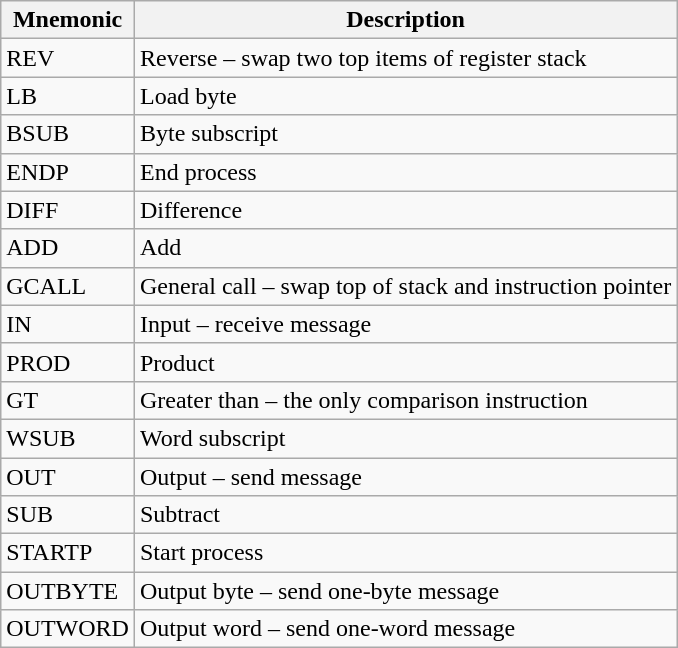<table class="wikitable">
<tr>
<th>Mnemonic</th>
<th>Description</th>
</tr>
<tr>
<td>REV</td>
<td>Reverse – swap two top items of register stack</td>
</tr>
<tr>
<td>LB</td>
<td>Load byte</td>
</tr>
<tr>
<td>BSUB</td>
<td>Byte subscript</td>
</tr>
<tr>
<td>ENDP</td>
<td>End process</td>
</tr>
<tr>
<td>DIFF</td>
<td>Difference</td>
</tr>
<tr>
<td>ADD</td>
<td>Add</td>
</tr>
<tr>
<td>GCALL</td>
<td>General call – swap top of stack and instruction pointer</td>
</tr>
<tr>
<td>IN</td>
<td>Input – receive message</td>
</tr>
<tr>
<td>PROD</td>
<td>Product</td>
</tr>
<tr>
<td>GT</td>
<td>Greater than – the only comparison instruction</td>
</tr>
<tr>
<td>WSUB</td>
<td>Word subscript</td>
</tr>
<tr>
<td>OUT</td>
<td>Output – send message</td>
</tr>
<tr>
<td>SUB</td>
<td>Subtract</td>
</tr>
<tr>
<td>STARTP</td>
<td>Start process</td>
</tr>
<tr>
<td>OUTBYTE</td>
<td>Output byte – send one-byte message</td>
</tr>
<tr>
<td>OUTWORD</td>
<td>Output word – send one-word message</td>
</tr>
</table>
